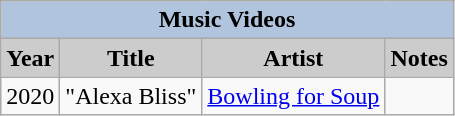<table class="wikitable">
<tr>
<th colspan=4 style="background:#B0C4DE;">Music Videos</th>
</tr>
<tr align="center">
<th style="background: #CCCCCC;">Year</th>
<th style="background: #CCCCCC;">Title</th>
<th style="background: #CCCCCC;">Artist</th>
<th style="background: #CCCCCC;">Notes</th>
</tr>
<tr>
<td>2020</td>
<td>"Alexa Bliss"</td>
<td><a href='#'>Bowling for Soup</a></td>
<td></td>
</tr>
</table>
